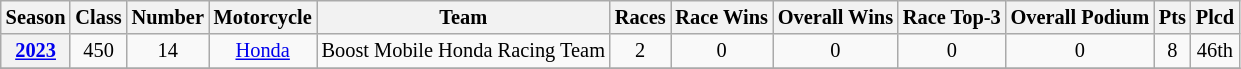<table class="wikitable" style="font-size: 85%; text-align:center">
<tr>
<th>Season</th>
<th>Class</th>
<th>Number</th>
<th>Motorcycle</th>
<th>Team</th>
<th>Races</th>
<th>Race Wins</th>
<th>Overall Wins</th>
<th>Race Top-3</th>
<th>Overall Podium</th>
<th>Pts</th>
<th>Plcd</th>
</tr>
<tr>
<th><a href='#'>2023</a></th>
<td>450</td>
<td>14</td>
<td><a href='#'>Honda</a></td>
<td>Boost Mobile Honda Racing Team</td>
<td>2</td>
<td>0</td>
<td>0</td>
<td>0</td>
<td>0</td>
<td>8</td>
<td>46th</td>
</tr>
<tr>
</tr>
</table>
